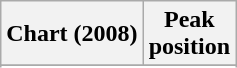<table class="wikitable sortable plainrowheaders" style="text-align:center">
<tr>
<th scope="col">Chart (2008)</th>
<th scope="col">Peak<br>position</th>
</tr>
<tr>
</tr>
<tr>
</tr>
<tr>
</tr>
</table>
